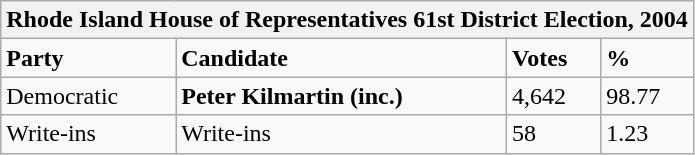<table class="wikitable">
<tr>
<th colspan="4">Rhode Island House of Representatives 61st District Election, 2004</th>
</tr>
<tr>
<td><strong>Party</strong></td>
<td><strong>Candidate</strong></td>
<td><strong>Votes</strong></td>
<td><strong>%</strong></td>
</tr>
<tr>
<td>Democratic</td>
<td><strong>Peter Kilmartin (inc.)</strong></td>
<td>4,642</td>
<td>98.77</td>
</tr>
<tr>
<td>Write-ins</td>
<td>Write-ins</td>
<td>58</td>
<td>1.23</td>
</tr>
</table>
